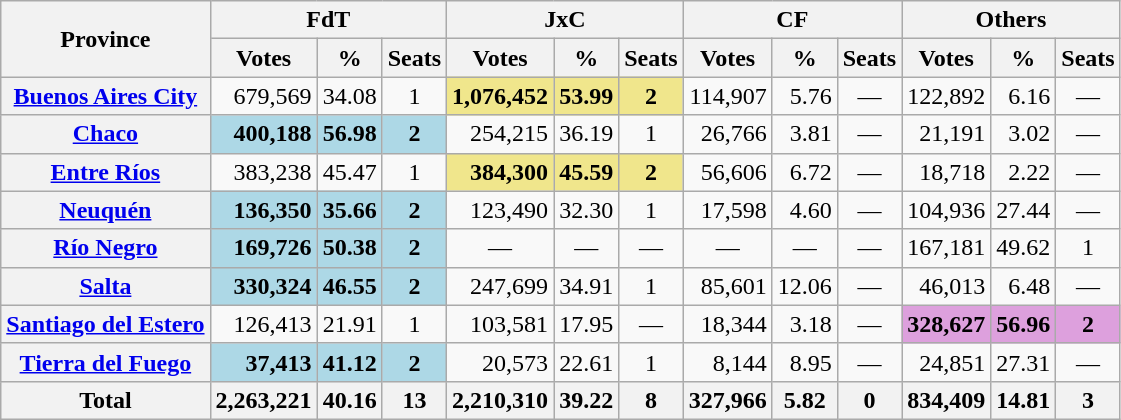<table class="wikitable sortable plainrowheaders" style="text-align:right;">
<tr>
<th rowspan=2>Province</th>
<th colspan=3>FdT</th>
<th colspan=3>JxC</th>
<th colspan=3>CF</th>
<th colspan=3>Others</th>
</tr>
<tr>
<th>Votes</th>
<th>%</th>
<th>Seats</th>
<th>Votes</th>
<th>%</th>
<th>Seats</th>
<th>Votes</th>
<th>%</th>
<th>Seats</th>
<th>Votes</th>
<th>%</th>
<th>Seats</th>
</tr>
<tr>
<th scope=row><a href='#'>Buenos Aires City</a></th>
<td>679,569</td>
<td>34.08</td>
<td align=center>1</td>
<td bgcolor=khaki><strong>1,076,452</strong></td>
<td bgcolor=khaki><strong>53.99</strong></td>
<td bgcolor=khaki align=center><strong>2</strong></td>
<td>114,907</td>
<td>5.76</td>
<td align=center>—</td>
<td>122,892</td>
<td>6.16</td>
<td align=center>—</td>
</tr>
<tr>
<th scope=row><a href='#'>Chaco</a></th>
<td bgcolor=lightblue><strong>400,188</strong></td>
<td bgcolor=lightblue><strong>56.98</strong></td>
<td bgcolor=lightblue align=center><strong>2</strong></td>
<td>254,215</td>
<td>36.19</td>
<td align=center>1</td>
<td>26,766</td>
<td>3.81</td>
<td align=center>—</td>
<td>21,191</td>
<td>3.02</td>
<td align=center>—</td>
</tr>
<tr>
<th scope=row><a href='#'>Entre Ríos</a></th>
<td>383,238</td>
<td>45.47</td>
<td align=center>1</td>
<td bgcolor=khaki><strong>384,300</strong></td>
<td bgcolor=khaki><strong>45.59</strong></td>
<td bgcolor=khaki align=center><strong>2</strong></td>
<td>56,606</td>
<td>6.72</td>
<td align=center>—</td>
<td>18,718</td>
<td>2.22</td>
<td align=center>—</td>
</tr>
<tr>
<th scope=row><a href='#'>Neuquén</a></th>
<td bgcolor=lightblue><strong>136,350</strong></td>
<td bgcolor=lightblue><strong>35.66</strong></td>
<td bgcolor=lightblue align=center><strong>2</strong></td>
<td>123,490</td>
<td>32.30</td>
<td align=center>1</td>
<td>17,598</td>
<td>4.60</td>
<td align=center>—</td>
<td>104,936</td>
<td>27.44</td>
<td align=center>—</td>
</tr>
<tr>
<th scope=row><a href='#'>Río Negro</a></th>
<td bgcolor=lightblue><strong>169,726</strong></td>
<td bgcolor=lightblue><strong>50.38</strong></td>
<td bgcolor=lightblue align=center><strong>2</strong></td>
<td align=center>—</td>
<td align=center>—</td>
<td align=center>—</td>
<td align=center>—</td>
<td align=center>—</td>
<td align=center>—</td>
<td>167,181</td>
<td>49.62</td>
<td align=center>1</td>
</tr>
<tr>
<th scope=row><a href='#'>Salta</a></th>
<td bgcolor=lightblue><strong>330,324</strong></td>
<td bgcolor=lightblue><strong>46.55</strong></td>
<td bgcolor=lightblue align=center><strong>2</strong></td>
<td>247,699</td>
<td>34.91</td>
<td align=center>1</td>
<td>85,601</td>
<td>12.06</td>
<td align=center>—</td>
<td>46,013</td>
<td>6.48</td>
<td align=center>—</td>
</tr>
<tr>
<th scope=row><a href='#'>Santiago del Estero</a></th>
<td>126,413</td>
<td>21.91</td>
<td align=center>1</td>
<td>103,581</td>
<td>17.95</td>
<td align=center>—</td>
<td>18,344</td>
<td>3.18</td>
<td align=center>—</td>
<td bgcolor=Plum><strong>328,627</strong></td>
<td bgcolor=Plum><strong>56.96</strong></td>
<td bgcolor=Plum align=center><strong>2</strong></td>
</tr>
<tr>
<th scope=row><a href='#'>Tierra del Fuego</a></th>
<td bgcolor=lightblue><strong>37,413</strong></td>
<td bgcolor=lightblue><strong>41.12</strong></td>
<td bgcolor=lightblue align=center><strong>2</strong></td>
<td>20,573</td>
<td>22.61</td>
<td align=center>1</td>
<td>8,144</td>
<td>8.95</td>
<td align=center>—</td>
<td>24,851</td>
<td>27.31</td>
<td align=center>—</td>
</tr>
<tr>
<th>Total</th>
<th>2,263,221</th>
<th>40.16</th>
<th>13</th>
<th>2,210,310</th>
<th>39.22</th>
<th>8</th>
<th>327,966</th>
<th>5.82</th>
<th>0</th>
<th>834,409</th>
<th>14.81</th>
<th>3</th>
</tr>
</table>
